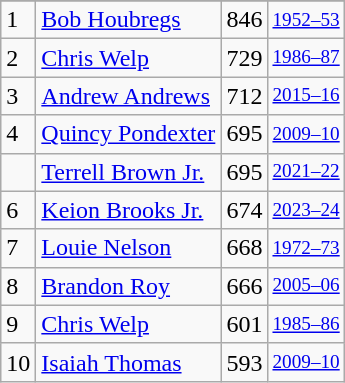<table class="wikitable">
<tr>
</tr>
<tr>
<td>1</td>
<td><a href='#'>Bob Houbregs</a></td>
<td>846</td>
<td style="font-size:80%;"><a href='#'>1952–53</a></td>
</tr>
<tr>
<td>2</td>
<td><a href='#'>Chris Welp</a></td>
<td>729</td>
<td style="font-size:80%;"><a href='#'>1986–87</a></td>
</tr>
<tr>
<td>3</td>
<td><a href='#'>Andrew Andrews</a></td>
<td>712</td>
<td style="font-size:80%;"><a href='#'>2015–16</a></td>
</tr>
<tr>
<td>4</td>
<td><a href='#'>Quincy Pondexter</a></td>
<td>695</td>
<td style="font-size:80%;"><a href='#'>2009–10</a></td>
</tr>
<tr>
<td></td>
<td><a href='#'>Terrell Brown Jr.</a></td>
<td>695</td>
<td style="font-size:80%;"><a href='#'>2021–22</a></td>
</tr>
<tr>
<td>6</td>
<td><a href='#'>Keion Brooks Jr.</a></td>
<td>674</td>
<td style="font-size:80%;"><a href='#'>2023–24</a></td>
</tr>
<tr>
<td>7</td>
<td><a href='#'>Louie Nelson</a></td>
<td>668</td>
<td style="font-size:80%;"><a href='#'>1972–73</a></td>
</tr>
<tr>
<td>8</td>
<td><a href='#'>Brandon Roy</a></td>
<td>666</td>
<td style="font-size:80%;"><a href='#'>2005–06</a></td>
</tr>
<tr>
<td>9</td>
<td><a href='#'>Chris Welp</a></td>
<td>601</td>
<td style="font-size:80%;"><a href='#'>1985–86</a></td>
</tr>
<tr>
<td>10</td>
<td><a href='#'>Isaiah Thomas</a></td>
<td>593</td>
<td style="font-size:80%;"><a href='#'>2009–10</a></td>
</tr>
</table>
